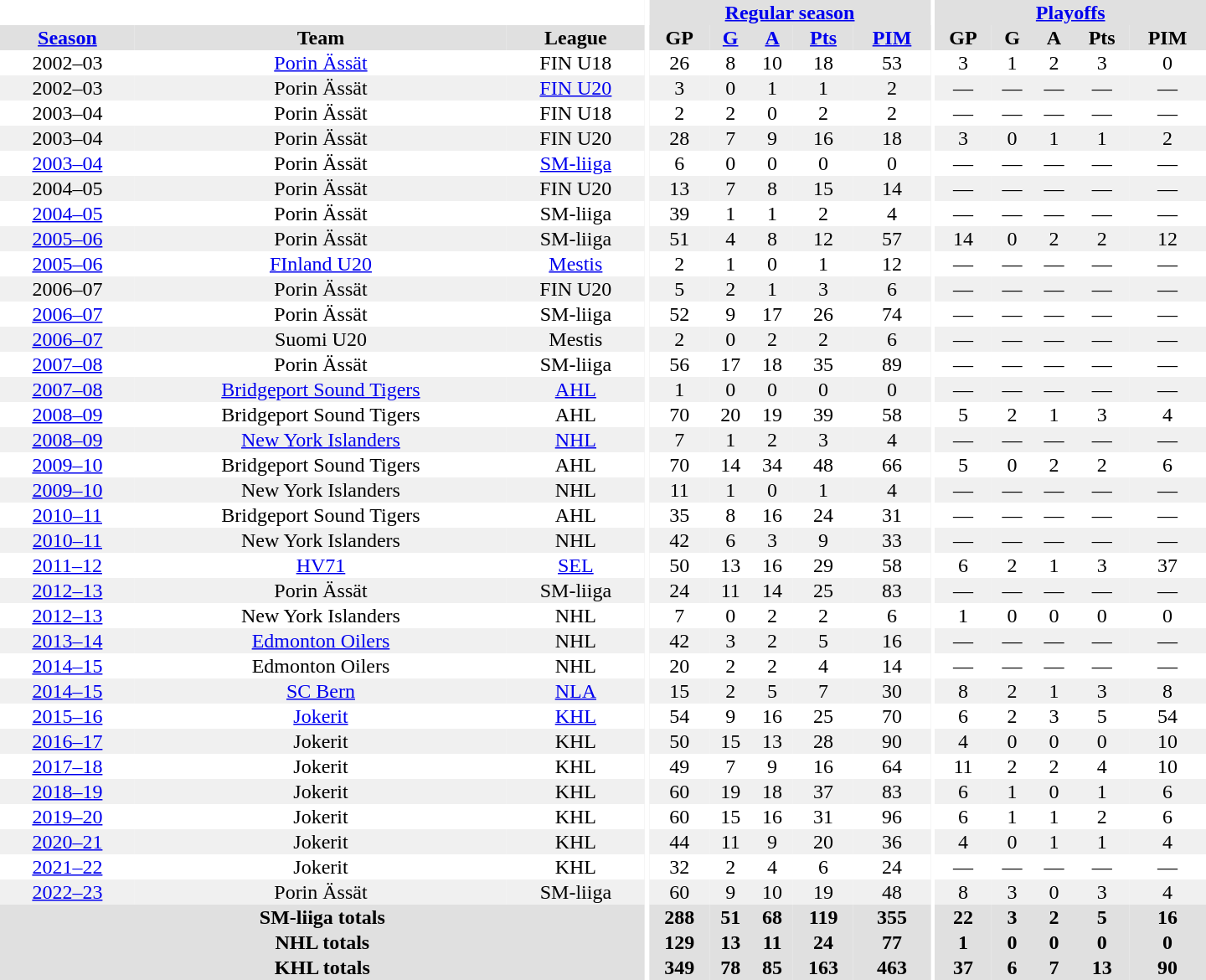<table border="0" cellpadding="1" cellspacing="0" style="text-align:center; width:60em">
<tr bgcolor="#e0e0e0">
<th colspan="3"  bgcolor="#ffffff"></th>
<th rowspan="99" bgcolor="#ffffff"></th>
<th colspan="5"><a href='#'>Regular season</a></th>
<th rowspan="99" bgcolor="#ffffff"></th>
<th colspan="5"><a href='#'>Playoffs</a></th>
</tr>
<tr bgcolor="#e0e0e0">
<th><a href='#'>Season</a></th>
<th>Team</th>
<th>League</th>
<th>GP</th>
<th><a href='#'>G</a></th>
<th><a href='#'>A</a></th>
<th><a href='#'>Pts</a></th>
<th><a href='#'>PIM</a></th>
<th>GP</th>
<th>G</th>
<th>A</th>
<th>Pts</th>
<th>PIM</th>
</tr>
<tr>
<td>2002–03</td>
<td><a href='#'>Porin Ässät</a></td>
<td>FIN U18</td>
<td>26</td>
<td>8</td>
<td>10</td>
<td>18</td>
<td>53</td>
<td>3</td>
<td>1</td>
<td>2</td>
<td>3</td>
<td>0</td>
</tr>
<tr bgcolor="#f0f0f0">
<td>2002–03</td>
<td>Porin Ässät</td>
<td><a href='#'>FIN U20</a></td>
<td>3</td>
<td>0</td>
<td>1</td>
<td>1</td>
<td>2</td>
<td>—</td>
<td>—</td>
<td>—</td>
<td>—</td>
<td>—</td>
</tr>
<tr>
<td>2003–04</td>
<td>Porin Ässät</td>
<td>FIN U18</td>
<td>2</td>
<td>2</td>
<td>0</td>
<td>2</td>
<td>2</td>
<td>—</td>
<td>—</td>
<td>—</td>
<td>—</td>
<td>—</td>
</tr>
<tr bgcolor="#f0f0f0">
<td>2003–04</td>
<td>Porin Ässät</td>
<td>FIN U20</td>
<td>28</td>
<td>7</td>
<td>9</td>
<td>16</td>
<td>18</td>
<td>3</td>
<td>0</td>
<td>1</td>
<td>1</td>
<td>2</td>
</tr>
<tr>
<td><a href='#'>2003–04</a></td>
<td>Porin Ässät</td>
<td><a href='#'>SM-liiga</a></td>
<td>6</td>
<td>0</td>
<td>0</td>
<td>0</td>
<td>0</td>
<td>—</td>
<td>—</td>
<td>—</td>
<td>—</td>
<td>—</td>
</tr>
<tr bgcolor="#f0f0f0">
<td>2004–05</td>
<td>Porin Ässät</td>
<td>FIN U20</td>
<td>13</td>
<td>7</td>
<td>8</td>
<td>15</td>
<td>14</td>
<td>—</td>
<td>—</td>
<td>—</td>
<td>—</td>
<td>—</td>
</tr>
<tr>
<td><a href='#'>2004–05</a></td>
<td>Porin Ässät</td>
<td>SM-liiga</td>
<td>39</td>
<td>1</td>
<td>1</td>
<td>2</td>
<td>4</td>
<td>—</td>
<td>—</td>
<td>—</td>
<td>—</td>
<td>—</td>
</tr>
<tr bgcolor="#f0f0f0">
<td><a href='#'>2005–06</a></td>
<td>Porin Ässät</td>
<td>SM-liiga</td>
<td>51</td>
<td>4</td>
<td>8</td>
<td>12</td>
<td>57</td>
<td>14</td>
<td>0</td>
<td>2</td>
<td>2</td>
<td>12</td>
</tr>
<tr>
<td><a href='#'>2005–06</a></td>
<td><a href='#'>FInland U20</a></td>
<td><a href='#'>Mestis</a></td>
<td>2</td>
<td>1</td>
<td>0</td>
<td>1</td>
<td>12</td>
<td>—</td>
<td>—</td>
<td>—</td>
<td>—</td>
<td>—</td>
</tr>
<tr bgcolor="#f0f0f0">
<td>2006–07</td>
<td>Porin Ässät</td>
<td>FIN U20</td>
<td>5</td>
<td>2</td>
<td>1</td>
<td>3</td>
<td>6</td>
<td>—</td>
<td>—</td>
<td>—</td>
<td>—</td>
<td>—</td>
</tr>
<tr>
<td><a href='#'>2006–07</a></td>
<td>Porin Ässät</td>
<td>SM-liiga</td>
<td>52</td>
<td>9</td>
<td>17</td>
<td>26</td>
<td>74</td>
<td>—</td>
<td>—</td>
<td>—</td>
<td>—</td>
<td>—</td>
</tr>
<tr bgcolor="#f0f0f0">
<td><a href='#'>2006–07</a></td>
<td>Suomi U20</td>
<td>Mestis</td>
<td>2</td>
<td>0</td>
<td>2</td>
<td>2</td>
<td>6</td>
<td>—</td>
<td>—</td>
<td>—</td>
<td>—</td>
<td>—</td>
</tr>
<tr>
<td><a href='#'>2007–08</a></td>
<td>Porin Ässät</td>
<td>SM-liiga</td>
<td>56</td>
<td>17</td>
<td>18</td>
<td>35</td>
<td>89</td>
<td>—</td>
<td>—</td>
<td>—</td>
<td>—</td>
<td>—</td>
</tr>
<tr bgcolor="#f0f0f0">
<td><a href='#'>2007–08</a></td>
<td><a href='#'>Bridgeport Sound Tigers</a></td>
<td><a href='#'>AHL</a></td>
<td>1</td>
<td>0</td>
<td>0</td>
<td>0</td>
<td>0</td>
<td>—</td>
<td>—</td>
<td>—</td>
<td>—</td>
<td>—</td>
</tr>
<tr>
<td><a href='#'>2008–09</a></td>
<td>Bridgeport Sound Tigers</td>
<td>AHL</td>
<td>70</td>
<td>20</td>
<td>19</td>
<td>39</td>
<td>58</td>
<td>5</td>
<td>2</td>
<td>1</td>
<td>3</td>
<td>4</td>
</tr>
<tr bgcolor="#f0f0f0">
<td><a href='#'>2008–09</a></td>
<td><a href='#'>New York Islanders</a></td>
<td><a href='#'>NHL</a></td>
<td>7</td>
<td>1</td>
<td>2</td>
<td>3</td>
<td>4</td>
<td>—</td>
<td>—</td>
<td>—</td>
<td>—</td>
<td>—</td>
</tr>
<tr>
<td><a href='#'>2009–10</a></td>
<td>Bridgeport Sound Tigers</td>
<td>AHL</td>
<td>70</td>
<td>14</td>
<td>34</td>
<td>48</td>
<td>66</td>
<td>5</td>
<td>0</td>
<td>2</td>
<td>2</td>
<td>6</td>
</tr>
<tr bgcolor="#f0f0f0">
<td><a href='#'>2009–10</a></td>
<td>New York Islanders</td>
<td>NHL</td>
<td>11</td>
<td>1</td>
<td>0</td>
<td>1</td>
<td>4</td>
<td>—</td>
<td>—</td>
<td>—</td>
<td>—</td>
<td>—</td>
</tr>
<tr>
<td><a href='#'>2010–11</a></td>
<td>Bridgeport Sound Tigers</td>
<td>AHL</td>
<td>35</td>
<td>8</td>
<td>16</td>
<td>24</td>
<td>31</td>
<td>—</td>
<td>—</td>
<td>—</td>
<td>—</td>
<td>—</td>
</tr>
<tr bgcolor="#f0f0f0">
<td><a href='#'>2010–11</a></td>
<td>New York Islanders</td>
<td>NHL</td>
<td>42</td>
<td>6</td>
<td>3</td>
<td>9</td>
<td>33</td>
<td>—</td>
<td>—</td>
<td>—</td>
<td>—</td>
<td>—</td>
</tr>
<tr>
<td><a href='#'>2011–12</a></td>
<td><a href='#'>HV71</a></td>
<td><a href='#'>SEL</a></td>
<td>50</td>
<td>13</td>
<td>16</td>
<td>29</td>
<td>58</td>
<td>6</td>
<td>2</td>
<td>1</td>
<td>3</td>
<td>37</td>
</tr>
<tr bgcolor="#f0f0f0">
<td><a href='#'>2012–13</a></td>
<td>Porin Ässät</td>
<td>SM-liiga</td>
<td>24</td>
<td>11</td>
<td>14</td>
<td>25</td>
<td>83</td>
<td>—</td>
<td>—</td>
<td>—</td>
<td>—</td>
<td>—</td>
</tr>
<tr>
<td><a href='#'>2012–13</a></td>
<td>New York Islanders</td>
<td>NHL</td>
<td>7</td>
<td>0</td>
<td>2</td>
<td>2</td>
<td>6</td>
<td>1</td>
<td>0</td>
<td>0</td>
<td>0</td>
<td>0</td>
</tr>
<tr bgcolor="#f0f0f0">
<td><a href='#'>2013–14</a></td>
<td><a href='#'>Edmonton Oilers</a></td>
<td>NHL</td>
<td>42</td>
<td>3</td>
<td>2</td>
<td>5</td>
<td>16</td>
<td>—</td>
<td>—</td>
<td>—</td>
<td>—</td>
<td>—</td>
</tr>
<tr>
<td><a href='#'>2014–15</a></td>
<td>Edmonton Oilers</td>
<td>NHL</td>
<td>20</td>
<td>2</td>
<td>2</td>
<td>4</td>
<td>14</td>
<td>—</td>
<td>—</td>
<td>—</td>
<td>—</td>
<td>—</td>
</tr>
<tr bgcolor="#f0f0f0">
<td><a href='#'>2014–15</a></td>
<td><a href='#'>SC Bern</a></td>
<td><a href='#'>NLA</a></td>
<td>15</td>
<td>2</td>
<td>5</td>
<td>7</td>
<td>30</td>
<td>8</td>
<td>2</td>
<td>1</td>
<td>3</td>
<td>8</td>
</tr>
<tr>
<td><a href='#'>2015–16</a></td>
<td><a href='#'>Jokerit</a></td>
<td><a href='#'>KHL</a></td>
<td>54</td>
<td>9</td>
<td>16</td>
<td>25</td>
<td>70</td>
<td>6</td>
<td>2</td>
<td>3</td>
<td>5</td>
<td>54</td>
</tr>
<tr bgcolor="#f0f0f0">
<td><a href='#'>2016–17</a></td>
<td>Jokerit</td>
<td>KHL</td>
<td>50</td>
<td>15</td>
<td>13</td>
<td>28</td>
<td>90</td>
<td>4</td>
<td>0</td>
<td>0</td>
<td>0</td>
<td>10</td>
</tr>
<tr>
<td><a href='#'>2017–18</a></td>
<td>Jokerit</td>
<td>KHL</td>
<td>49</td>
<td>7</td>
<td>9</td>
<td>16</td>
<td>64</td>
<td>11</td>
<td>2</td>
<td>2</td>
<td>4</td>
<td>10</td>
</tr>
<tr bgcolor="#f0f0f0">
<td><a href='#'>2018–19</a></td>
<td>Jokerit</td>
<td>KHL</td>
<td>60</td>
<td>19</td>
<td>18</td>
<td>37</td>
<td>83</td>
<td>6</td>
<td>1</td>
<td>0</td>
<td>1</td>
<td>6</td>
</tr>
<tr>
<td><a href='#'>2019–20</a></td>
<td>Jokerit</td>
<td>KHL</td>
<td>60</td>
<td>15</td>
<td>16</td>
<td>31</td>
<td>96</td>
<td>6</td>
<td>1</td>
<td>1</td>
<td>2</td>
<td>6</td>
</tr>
<tr bgcolor="#f0f0f0">
<td><a href='#'>2020–21</a></td>
<td>Jokerit</td>
<td>KHL</td>
<td>44</td>
<td>11</td>
<td>9</td>
<td>20</td>
<td>36</td>
<td>4</td>
<td>0</td>
<td>1</td>
<td>1</td>
<td>4</td>
</tr>
<tr>
<td><a href='#'>2021–22</a></td>
<td>Jokerit</td>
<td>KHL</td>
<td>32</td>
<td>2</td>
<td>4</td>
<td>6</td>
<td>24</td>
<td>—</td>
<td>—</td>
<td>—</td>
<td>—</td>
<td>—</td>
</tr>
<tr bgcolor="#f0f0f0">
<td><a href='#'>2022–23</a></td>
<td>Porin Ässät</td>
<td>SM-liiga</td>
<td>60</td>
<td>9</td>
<td>10</td>
<td>19</td>
<td>48</td>
<td>8</td>
<td>3</td>
<td>0</td>
<td>3</td>
<td>4</td>
</tr>
<tr bgcolor="#e0e0e0">
<th colspan="3">SM-liiga totals</th>
<th>288</th>
<th>51</th>
<th>68</th>
<th>119</th>
<th>355</th>
<th>22</th>
<th>3</th>
<th>2</th>
<th>5</th>
<th>16</th>
</tr>
<tr bgcolor="#e0e0e0">
<th colspan="3">NHL totals</th>
<th>129</th>
<th>13</th>
<th>11</th>
<th>24</th>
<th>77</th>
<th>1</th>
<th>0</th>
<th>0</th>
<th>0</th>
<th>0</th>
</tr>
<tr bgcolor="#e0e0e0">
<th colspan="3">KHL totals</th>
<th>349</th>
<th>78</th>
<th>85</th>
<th>163</th>
<th>463</th>
<th>37</th>
<th>6</th>
<th>7</th>
<th>13</th>
<th>90</th>
</tr>
</table>
